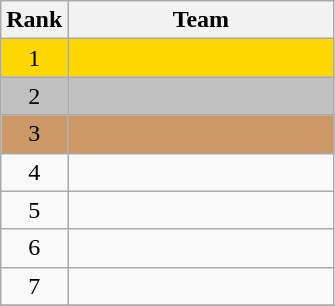<table class=wikitable style=text-align:center>
<tr>
<th width=20>Rank</th>
<th width=170>Team</th>
</tr>
<tr bgcolor=gold>
<td>1</td>
<td align=left></td>
</tr>
<tr bgcolor=silver>
<td>2</td>
<td align=left></td>
</tr>
<tr bgcolor=#C96>
<td>3</td>
<td align=left></td>
</tr>
<tr>
<td>4</td>
<td align=left></td>
</tr>
<tr>
<td>5</td>
<td align=left></td>
</tr>
<tr>
<td>6</td>
<td align=left></td>
</tr>
<tr>
<td>7</td>
<td align=left></td>
</tr>
<tr>
</tr>
</table>
